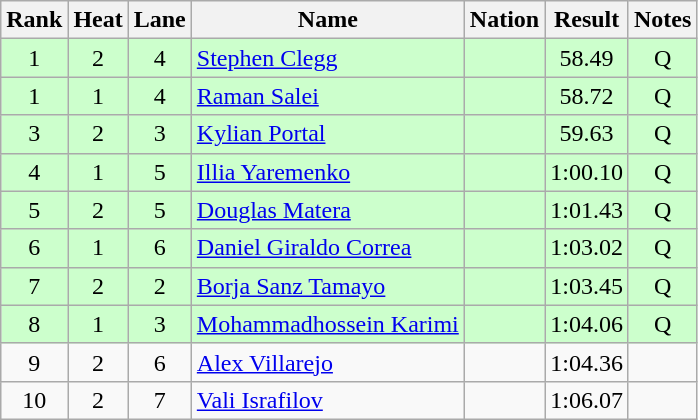<table class="wikitable sortable" style="text-align:center">
<tr>
<th>Rank</th>
<th>Heat</th>
<th>Lane</th>
<th>Name</th>
<th>Nation</th>
<th>Result</th>
<th>Notes</th>
</tr>
<tr bgcolor=ccffcc>
<td>1</td>
<td>2</td>
<td>4</td>
<td align=left><a href='#'>Stephen Clegg</a></td>
<td align=left></td>
<td>58.49</td>
<td>Q</td>
</tr>
<tr bgcolor=ccffcc>
<td>1</td>
<td>1</td>
<td>4</td>
<td align=left><a href='#'>Raman Salei</a></td>
<td align=left></td>
<td>58.72</td>
<td>Q</td>
</tr>
<tr bgcolor=ccffcc>
<td>3</td>
<td>2</td>
<td>3</td>
<td align=left><a href='#'>Kylian Portal</a></td>
<td align=left></td>
<td>59.63</td>
<td>Q</td>
</tr>
<tr bgcolor=ccffcc>
<td>4</td>
<td>1</td>
<td>5</td>
<td align=left><a href='#'>Illia Yaremenko</a></td>
<td align=left></td>
<td>1:00.10</td>
<td>Q</td>
</tr>
<tr bgcolor=ccffcc>
<td>5</td>
<td>2</td>
<td>5</td>
<td align=left><a href='#'>Douglas Matera</a></td>
<td align=left></td>
<td>1:01.43</td>
<td>Q</td>
</tr>
<tr bgcolor=ccffcc>
<td>6</td>
<td>1</td>
<td>6</td>
<td align=left><a href='#'>Daniel Giraldo Correa</a></td>
<td align=left></td>
<td>1:03.02</td>
<td>Q</td>
</tr>
<tr bgcolor=ccffcc>
<td>7</td>
<td>2</td>
<td>2</td>
<td align=left><a href='#'>Borja Sanz Tamayo</a></td>
<td align=left></td>
<td>1:03.45</td>
<td>Q</td>
</tr>
<tr bgcolor=ccffcc>
<td>8</td>
<td>1</td>
<td>3</td>
<td align=left><a href='#'>Mohammadhossein Karimi</a></td>
<td align=left></td>
<td>1:04.06</td>
<td>Q</td>
</tr>
<tr>
<td>9</td>
<td>2</td>
<td>6</td>
<td align=left><a href='#'>Alex Villarejo</a></td>
<td align=left></td>
<td>1:04.36</td>
<td></td>
</tr>
<tr>
<td>10</td>
<td>2</td>
<td>7</td>
<td align=left><a href='#'>Vali Israfilov</a></td>
<td align=left></td>
<td>1:06.07</td>
<td></td>
</tr>
</table>
